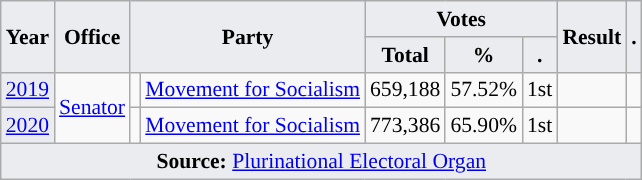<table class="wikitable" style="font-size:90%; text-align:center;">
<tr>
<th style="background-color:#EAECF0;" rowspan=2>Year</th>
<th style="background-color:#EAECF0;" rowspan=2>Office</th>
<th style="background-color:#EAECF0;" colspan=2 rowspan=2>Party</th>
<th style="background-color:#EAECF0;" colspan=3>Votes</th>
<th style="background-color:#EAECF0;" rowspan=2>Result</th>
<th style="background-color:#EAECF0;" rowspan=2>.</th>
</tr>
<tr>
<th style="background-color:#EAECF0;">Total</th>
<th style="background-color:#EAECF0;">%</th>
<th style="background-color:#EAECF0;">.</th>
</tr>
<tr>
<td style="background-color:#EAECF0;"><a href='#'>2019</a></td>
<td rowspan=2><a href='#'>Senator</a></td>
<td style="background-color:"></td>
<td><a href='#'>Movement for Socialism</a></td>
<td>659,188</td>
<td>57.52%</td>
<td>1st</td>
<td></td>
<td></td>
</tr>
<tr>
<td style="background-color:#EAECF0;"><a href='#'>2020</a></td>
<td style="background-color:"></td>
<td><a href='#'>Movement for Socialism</a></td>
<td>773,386</td>
<td>65.90%</td>
<td>1st</td>
<td></td>
<td></td>
</tr>
<tr>
<td style="background-color:#EAECF0;" colspan=9><strong>Source:</strong> <a href='#'>Plurinational Electoral Organ</a>  </td>
</tr>
</table>
